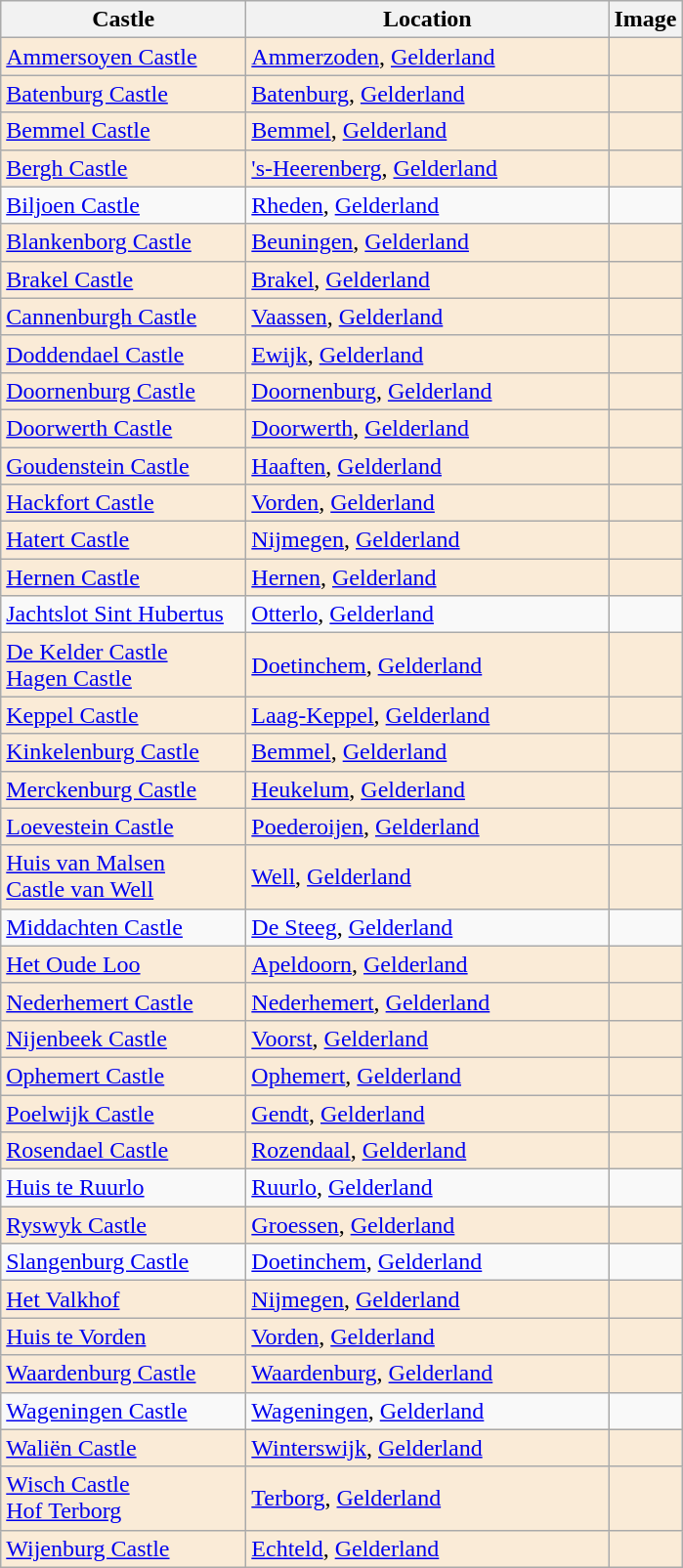<table class="wikitable">
<tr>
<th style="width:10em;">Castle</th>
<th style="width:15em;">Location</th>
<th>Image</th>
</tr>
<tr bgcolor="#FAEBD7">
<td><a href='#'>Ammersoyen Castle</a></td>
<td><a href='#'>Ammerzoden</a>,  <a href='#'>Gelderland</a><br></td>
<td></td>
</tr>
<tr bgcolor="#FAEBD7">
<td><a href='#'>Batenburg Castle</a></td>
<td><a href='#'>Batenburg</a>,  <a href='#'>Gelderland</a><br></td>
<td></td>
</tr>
<tr bgcolor="#FAEBD7">
<td><a href='#'>Bemmel Castle</a></td>
<td><a href='#'>Bemmel</a>, <a href='#'>Gelderland</a><br></td>
<td></td>
</tr>
<tr bgcolor="#FAEBD7">
<td><a href='#'>Bergh Castle</a></td>
<td><a href='#'>'s-Heerenberg</a>, <a href='#'>Gelderland</a><br></td>
<td></td>
</tr>
<tr>
<td><a href='#'>Biljoen Castle</a></td>
<td><a href='#'>Rheden</a>, <a href='#'>Gelderland</a><br></td>
<td></td>
</tr>
<tr bgcolor="#FAEBD7">
<td><a href='#'>Blankenborg Castle</a></td>
<td><a href='#'>Beuningen</a>, <a href='#'>Gelderland</a><br></td>
<td></td>
</tr>
<tr bgcolor="#FAEBD7">
<td><a href='#'>Brakel Castle</a></td>
<td><a href='#'>Brakel</a>, <a href='#'>Gelderland</a><br></td>
<td></td>
</tr>
<tr bgcolor="#FAEBD7">
<td><a href='#'>Cannenburgh Castle</a></td>
<td><a href='#'>Vaassen</a>, <a href='#'>Gelderland</a><br></td>
<td></td>
</tr>
<tr bgcolor="#FAEBD7">
<td><a href='#'>Doddendael Castle</a></td>
<td><a href='#'>Ewijk</a>, <a href='#'>Gelderland</a><br></td>
<td></td>
</tr>
<tr bgcolor="#FAEBD7">
<td><a href='#'>Doornenburg Castle</a></td>
<td><a href='#'>Doornenburg</a>, <a href='#'>Gelderland</a><br></td>
<td></td>
</tr>
<tr bgcolor="#FAEBD7">
<td><a href='#'>Doorwerth Castle</a></td>
<td><a href='#'>Doorwerth</a>, <a href='#'>Gelderland</a><br></td>
<td></td>
</tr>
<tr bgcolor="#FAEBD7">
<td><a href='#'>Goudenstein Castle</a></td>
<td><a href='#'>Haaften</a>, <a href='#'>Gelderland</a><br></td>
<td></td>
</tr>
<tr bgcolor="#FAEBD7">
<td><a href='#'>Hackfort Castle</a></td>
<td><a href='#'>Vorden</a>, <a href='#'>Gelderland</a><br></td>
<td></td>
</tr>
<tr bgcolor="#FAEBD7">
<td><a href='#'>Hatert Castle</a></td>
<td><a href='#'>Nijmegen</a>, <a href='#'>Gelderland</a><br></td>
<td></td>
</tr>
<tr bgcolor="#FAEBD7">
<td><a href='#'>Hernen Castle</a></td>
<td><a href='#'>Hernen</a>, <a href='#'>Gelderland</a><br></td>
<td></td>
</tr>
<tr>
<td><a href='#'>Jachtslot Sint Hubertus</a></td>
<td><a href='#'>Otterlo</a>, <a href='#'>Gelderland</a><br></td>
<td></td>
</tr>
<tr bgcolor="#FAEBD7">
<td><a href='#'>De Kelder Castle</a><br><a href='#'>Hagen Castle</a></td>
<td><a href='#'>Doetinchem</a>, <a href='#'>Gelderland</a><br></td>
<td></td>
</tr>
<tr bgcolor="#FAEBD7">
<td><a href='#'>Keppel Castle</a></td>
<td><a href='#'>Laag-Keppel</a>, <a href='#'>Gelderland</a><br></td>
<td></td>
</tr>
<tr bgcolor="#FAEBD7">
<td><a href='#'>Kinkelenburg Castle</a></td>
<td><a href='#'>Bemmel</a>, <a href='#'>Gelderland</a><br></td>
<td></td>
</tr>
<tr bgcolor="#FAEBD7">
<td><a href='#'>Merckenburg Castle</a></td>
<td><a href='#'>Heukelum</a>, <a href='#'>Gelderland</a><br></td>
<td></td>
</tr>
<tr bgcolor="#FAEBD7">
<td><a href='#'>Loevestein Castle</a></td>
<td><a href='#'>Poederoijen</a>, <a href='#'>Gelderland</a><br></td>
<td></td>
</tr>
<tr bgcolor="#FAEBD7">
<td><a href='#'>Huis van Malsen</a><br><a href='#'>Castle van Well</a></td>
<td><a href='#'>Well</a>, <a href='#'>Gelderland</a><br></td>
<td></td>
</tr>
<tr>
<td><a href='#'>Middachten Castle</a></td>
<td><a href='#'>De Steeg</a>, <a href='#'>Gelderland</a><br></td>
<td></td>
</tr>
<tr bgcolor="#FAEBD7">
<td><a href='#'>Het Oude Loo</a></td>
<td><a href='#'>Apeldoorn</a>, <a href='#'>Gelderland</a><br></td>
<td></td>
</tr>
<tr bgcolor="#FAEBD7">
<td><a href='#'>Nederhemert Castle</a></td>
<td><a href='#'>Nederhemert</a>, <a href='#'>Gelderland</a><br></td>
<td></td>
</tr>
<tr bgcolor="#FAEBD7">
<td><a href='#'>Nijenbeek Castle</a></td>
<td><a href='#'>Voorst</a>, <a href='#'>Gelderland</a><br></td>
<td></td>
</tr>
<tr bgcolor="#FAEBD7">
<td><a href='#'>Ophemert Castle</a></td>
<td><a href='#'>Ophemert</a>, <a href='#'>Gelderland</a><br></td>
<td></td>
</tr>
<tr bgcolor="#FAEBD7">
<td><a href='#'>Poelwijk Castle</a></td>
<td><a href='#'>Gendt</a>, <a href='#'>Gelderland</a><br></td>
<td></td>
</tr>
<tr bgcolor="#FAEBD7">
<td><a href='#'>Rosendael Castle</a></td>
<td><a href='#'>Rozendaal</a>, <a href='#'>Gelderland</a><br></td>
<td></td>
</tr>
<tr>
<td><a href='#'>Huis te Ruurlo</a></td>
<td><a href='#'>Ruurlo</a>, <a href='#'>Gelderland</a><br></td>
<td></td>
</tr>
<tr bgcolor="#FAEBD7">
<td><a href='#'>Ryswyk Castle</a></td>
<td><a href='#'>Groessen</a>, <a href='#'>Gelderland</a><br></td>
<td></td>
</tr>
<tr>
<td><a href='#'>Slangenburg Castle</a></td>
<td><a href='#'>Doetinchem</a>, <a href='#'>Gelderland</a><br></td>
<td></td>
</tr>
<tr bgcolor="#FAEBD7">
<td><a href='#'>Het Valkhof</a></td>
<td><a href='#'>Nijmegen</a>, <a href='#'>Gelderland</a><br></td>
<td></td>
</tr>
<tr bgcolor="#FAEBD7">
<td><a href='#'>Huis te Vorden</a></td>
<td><a href='#'>Vorden</a>, <a href='#'>Gelderland</a><br></td>
<td></td>
</tr>
<tr bgcolor="#FAEBD7">
<td><a href='#'>Waardenburg Castle</a></td>
<td><a href='#'>Waardenburg</a>, <a href='#'>Gelderland</a><br></td>
<td></td>
</tr>
<tr>
<td><a href='#'>Wageningen Castle</a></td>
<td><a href='#'>Wageningen</a>, <a href='#'>Gelderland</a><br></td>
<td></td>
</tr>
<tr bgcolor="#FAEBD7">
<td><a href='#'>Waliën Castle</a></td>
<td><a href='#'>Winterswijk</a>, <a href='#'>Gelderland</a><br></td>
<td></td>
</tr>
<tr bgcolor="#FAEBD7">
<td><a href='#'>Wisch Castle</a><br><a href='#'>Hof Terborg</a></td>
<td><a href='#'>Terborg</a>, <a href='#'>Gelderland</a><br></td>
<td></td>
</tr>
<tr bgcolor="#FAEBD7">
<td><a href='#'>Wijenburg Castle</a></td>
<td><a href='#'>Echteld</a>, <a href='#'>Gelderland</a><br></td>
<td></td>
</tr>
</table>
